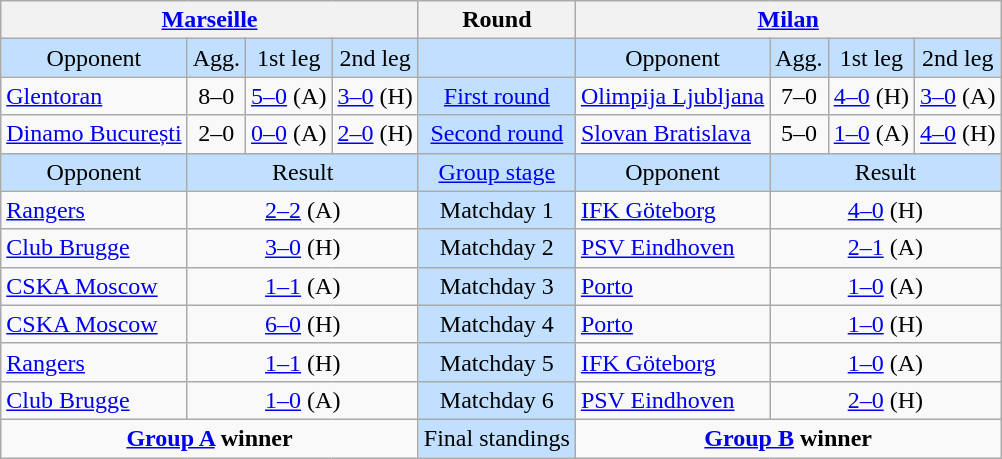<table class="wikitable" style="text-align:center">
<tr>
<th colspan=4> <a href='#'>Marseille</a></th>
<th>Round</th>
<th colspan=4> <a href='#'>Milan</a></th>
</tr>
<tr style="background:#c1e0ff">
<td>Opponent</td>
<td>Agg.</td>
<td>1st leg</td>
<td>2nd leg</td>
<td></td>
<td>Opponent</td>
<td>Agg.</td>
<td>1st leg</td>
<td>2nd leg</td>
</tr>
<tr>
<td align=left> <a href='#'>Glentoran</a></td>
<td>8–0</td>
<td><a href='#'>5–0</a> (A)</td>
<td><a href='#'>3–0</a> (H)</td>
<td bgcolor="#c1e0ff"><a href='#'>First round</a></td>
<td align=left> <a href='#'>Olimpija Ljubljana</a></td>
<td>7–0</td>
<td><a href='#'>4–0</a> (H)</td>
<td><a href='#'>3–0</a> (A)</td>
</tr>
<tr>
<td align=left> <a href='#'>Dinamo București</a></td>
<td>2–0</td>
<td><a href='#'>0–0</a> (A)</td>
<td><a href='#'>2–0</a> (H)</td>
<td bgcolor=#c1e0ff><a href='#'>Second round</a></td>
<td align=left> <a href='#'>Slovan Bratislava</a></td>
<td>5–0</td>
<td><a href='#'>1–0</a> (A)</td>
<td><a href='#'>4–0</a> (H)</td>
</tr>
<tr bgcolor=#c1e0ff>
<td>Opponent</td>
<td colspan=3>Result</td>
<td><a href='#'>Group stage</a></td>
<td>Opponent</td>
<td colspan=3>Result</td>
</tr>
<tr>
<td align=left> <a href='#'>Rangers</a></td>
<td colspan=3><a href='#'>2–2</a> (A)</td>
<td bgcolor=#c1e0ff>Matchday 1</td>
<td align=left> <a href='#'>IFK Göteborg</a></td>
<td colspan=3><a href='#'>4–0</a> (H)</td>
</tr>
<tr>
<td align=left> <a href='#'>Club Brugge</a></td>
<td colspan=3><a href='#'>3–0</a> (H)</td>
<td bgcolor=#c1e0ff>Matchday 2</td>
<td align=left> <a href='#'>PSV Eindhoven</a></td>
<td colspan=3><a href='#'>2–1</a> (A)</td>
</tr>
<tr>
<td align=left> <a href='#'>CSKA Moscow</a></td>
<td colspan=3><a href='#'>1–1</a> (A)</td>
<td bgcolor=#c1e0ff>Matchday 3</td>
<td align=left> <a href='#'>Porto</a></td>
<td colspan=3><a href='#'>1–0</a> (A)</td>
</tr>
<tr>
<td align=left> <a href='#'>CSKA Moscow</a></td>
<td colspan=3><a href='#'>6–0</a> (H)</td>
<td bgcolor=#c1e0ff>Matchday 4</td>
<td align=left> <a href='#'>Porto</a></td>
<td colspan=3><a href='#'>1–0</a> (H)</td>
</tr>
<tr>
<td align=left> <a href='#'>Rangers</a></td>
<td colspan=3><a href='#'>1–1</a> (H)</td>
<td bgcolor=#c1e0ff>Matchday 5</td>
<td align=left> <a href='#'>IFK Göteborg</a></td>
<td colspan=3><a href='#'>1–0</a> (A)</td>
</tr>
<tr>
<td align=left> <a href='#'>Club Brugge</a></td>
<td colspan=3><a href='#'>1–0</a> (A)</td>
<td bgcolor=#c1e0ff>Matchday 6</td>
<td align=left> <a href='#'>PSV Eindhoven</a></td>
<td colspan=3><a href='#'>2–0</a> (H)</td>
</tr>
<tr>
<td colspan=4 align=center valign=top><strong><a href='#'>Group A</a> winner</strong><br></td>
<td bgcolor=#c1e0ff>Final standings</td>
<td colspan=4 align=center valign=top><strong><a href='#'>Group B</a> winner</strong><br></td>
</tr>
</table>
